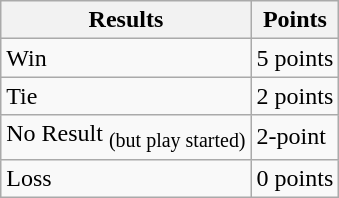<table class="wikitable">
<tr>
<th>Results</th>
<th>Points</th>
</tr>
<tr>
<td>Win</td>
<td>5 points</td>
</tr>
<tr>
<td>Tie</td>
<td>2 points</td>
</tr>
<tr>
<td>No Result <sub>(but play started)</sub></td>
<td>2-point</td>
</tr>
<tr>
<td>Loss</td>
<td>0 points</td>
</tr>
</table>
